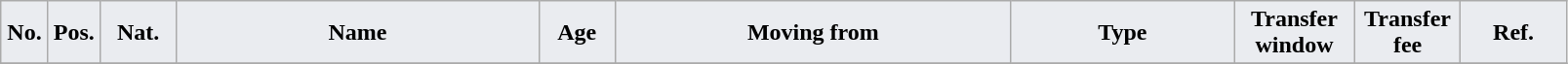<table class="wikitable" style="text-align:center">
<tr>
<th style="background:#eaecf0; color:#000000; width:25px;">Νο.</th>
<th style="background:#eaecf0; color:#000000; width:25px;">Pos.</th>
<th style="background:#eaecf0; color:#000000; width:45px;">Nat.</th>
<th style="background:#eaecf0; color:#000000; width:240px;">Name</th>
<th style="background:#eaecf0; color:#000000; width:45px;">Age</th>
<th style="background:#eaecf0; color:#000000; width:263px;">Moving from</th>
<th style="background:#eaecf0; color:#000000; width:145px;">Type</th>
<th style="background:#eaecf0; color:#000000; width:75px;">Transfer window</th>
<th style="background:#eaecf0; color:#000000; width:65px;">Transfer fee</th>
<th style="background:#eaecf0; color:#000000; width:65px;">Ref.</th>
</tr>
<tr>
</tr>
</table>
